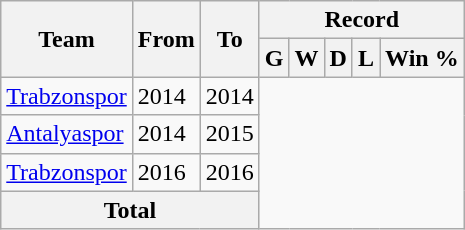<table class="wikitable" style="text-align: center">
<tr>
<th rowspan="2">Team</th>
<th rowspan="2">From</th>
<th rowspan="2">To</th>
<th colspan="5">Record</th>
</tr>
<tr>
<th>G</th>
<th>W</th>
<th>D</th>
<th>L</th>
<th>Win %</th>
</tr>
<tr>
<td align=left><a href='#'>Trabzonspor</a></td>
<td align=left>2014</td>
<td align=left>2014<br></td>
</tr>
<tr>
<td align=left><a href='#'>Antalyaspor</a></td>
<td align=left>2014</td>
<td align=left>2015<br></td>
</tr>
<tr>
<td align=left><a href='#'>Trabzonspor</a></td>
<td align=left>2016</td>
<td align=left>2016<br></td>
</tr>
<tr>
<th colspan="3">Total<br></th>
</tr>
</table>
